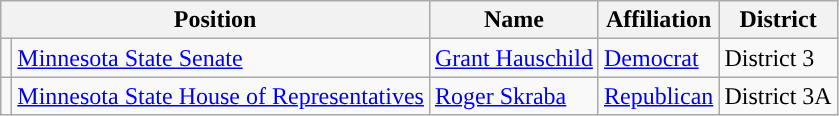<table class="wikitable">
<tr>
<th colspan="2">Position</th>
<th>Name</th>
<th>Affiliation</th>
<th>District</th>
</tr>
<tr>
<td style="background-color:"></td>
<td><a href='#'>Minnesota State Senate</a></td>
<td><a href='#'>Grant Hauschild</a></td>
<td><a href='#'>Democrat</a></td>
<td>District 3</td>
</tr>
<tr>
<td style="background-color:"></td>
<td><a href='#'>Minnesota State House of Representatives</a></td>
<td><a href='#'>Roger Skraba</a></td>
<td><a href='#'>Republican</a></td>
<td>District 3A</td>
</tr>
</table>
